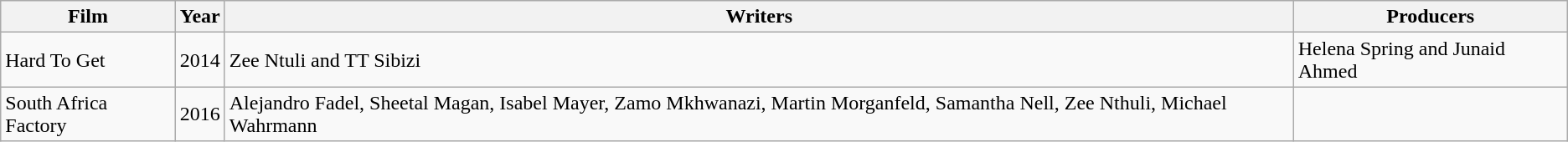<table class="wikitable sortable">
<tr>
<th>Film</th>
<th>Year</th>
<th>Writers</th>
<th>Producers</th>
</tr>
<tr>
<td>Hard To Get</td>
<td>2014</td>
<td>Zee Ntuli and TT Sibizi</td>
<td>Helena Spring and Junaid Ahmed</td>
</tr>
<tr>
<td>South Africa Factory</td>
<td>2016</td>
<td>Alejandro Fadel, Sheetal Magan, Isabel Mayer, Zamo Mkhwanazi, Martin Morganfeld, Samantha Nell, Zee Nthuli, Michael Wahrmann</td>
<td></td>
</tr>
</table>
